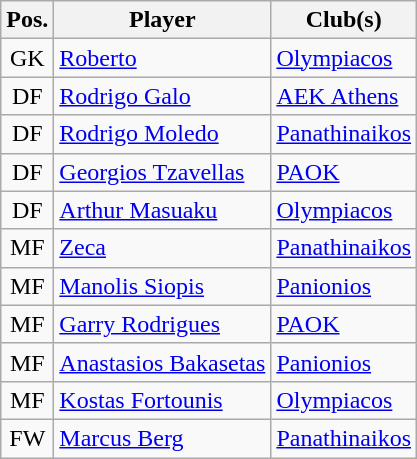<table class="wikitable" style="margin-right: 0;">
<tr text-align:center;">
<th>Pos.</th>
<th>Player</th>
<th>Club(s)</th>
</tr>
<tr>
<td align="center">GK</td>
<td> <a href='#'>Roberto</a></td>
<td><a href='#'>Olympiacos</a></td>
</tr>
<tr>
<td align="center">DF</td>
<td> <a href='#'>Rodrigo Galo</a></td>
<td><a href='#'>AEK Athens</a></td>
</tr>
<tr>
<td align="center">DF</td>
<td> <a href='#'>Rodrigo Moledo</a></td>
<td><a href='#'>Panathinaikos</a></td>
</tr>
<tr>
<td align="center">DF</td>
<td> <a href='#'>Georgios Tzavellas</a></td>
<td><a href='#'>PAOK</a></td>
</tr>
<tr>
<td align="center">DF</td>
<td> <a href='#'>Arthur Masuaku</a></td>
<td><a href='#'>Olympiacos</a></td>
</tr>
<tr>
<td align="center">MF</td>
<td> <a href='#'>Zeca</a></td>
<td><a href='#'>Panathinaikos</a></td>
</tr>
<tr>
<td align="center">MF</td>
<td> <a href='#'>Manolis Siopis</a></td>
<td><a href='#'>Panionios</a></td>
</tr>
<tr>
<td align="center">MF</td>
<td> <a href='#'>Garry Rodrigues</a></td>
<td><a href='#'>PAOK</a></td>
</tr>
<tr>
<td align="center">MF</td>
<td> <a href='#'>Anastasios Bakasetas</a></td>
<td><a href='#'>Panionios</a></td>
</tr>
<tr>
<td align="center">MF</td>
<td> <a href='#'>Kostas Fortounis</a></td>
<td><a href='#'>Olympiacos</a></td>
</tr>
<tr>
<td align="center">FW</td>
<td> <a href='#'>Marcus Berg</a></td>
<td><a href='#'>Panathinaikos</a></td>
</tr>
</table>
